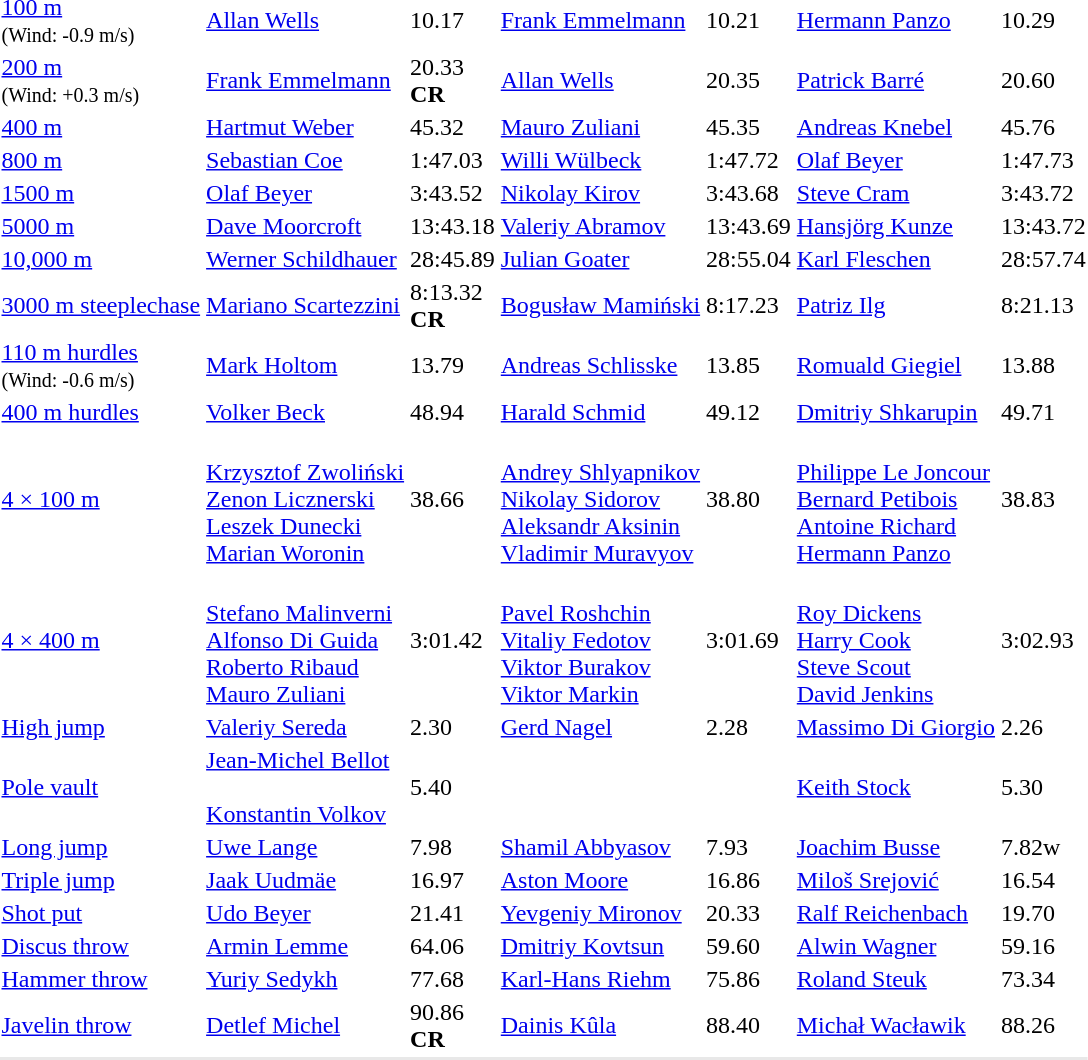<table>
<tr>
<td><a href='#'>100 m</a><br><small>(Wind: -0.9 m/s)</small></td>
<td><a href='#'>Allan Wells</a><br></td>
<td>10.17</td>
<td><a href='#'>Frank Emmelmann</a><br></td>
<td>10.21</td>
<td><a href='#'>Hermann Panzo</a><br></td>
<td>10.29</td>
</tr>
<tr>
<td><a href='#'>200 m</a><br><small>(Wind: +0.3 m/s)</small></td>
<td><a href='#'>Frank Emmelmann</a><br></td>
<td>20.33<br><strong>CR</strong></td>
<td><a href='#'>Allan Wells</a><br></td>
<td>20.35</td>
<td><a href='#'>Patrick Barré</a><br></td>
<td>20.60</td>
</tr>
<tr>
<td><a href='#'>400 m</a></td>
<td><a href='#'>Hartmut Weber</a><br></td>
<td>45.32</td>
<td><a href='#'>Mauro Zuliani</a><br></td>
<td>45.35</td>
<td><a href='#'>Andreas Knebel</a><br></td>
<td>45.76</td>
</tr>
<tr>
<td><a href='#'>800 m</a></td>
<td><a href='#'>Sebastian Coe</a><br></td>
<td>1:47.03</td>
<td><a href='#'>Willi Wülbeck</a><br></td>
<td>1:47.72</td>
<td><a href='#'>Olaf Beyer</a><br></td>
<td>1:47.73</td>
</tr>
<tr>
<td><a href='#'>1500 m</a></td>
<td><a href='#'>Olaf Beyer</a><br></td>
<td>3:43.52</td>
<td><a href='#'>Nikolay Kirov</a><br></td>
<td>3:43.68</td>
<td><a href='#'>Steve Cram</a><br></td>
<td>3:43.72</td>
</tr>
<tr>
<td><a href='#'>5000 m</a></td>
<td><a href='#'>Dave Moorcroft</a><br></td>
<td>13:43.18</td>
<td><a href='#'>Valeriy Abramov</a><br></td>
<td>13:43.69</td>
<td><a href='#'>Hansjörg Kunze</a><br></td>
<td>13:43.72</td>
</tr>
<tr>
<td><a href='#'>10,000 m</a></td>
<td><a href='#'>Werner Schildhauer</a><br></td>
<td>28:45.89</td>
<td><a href='#'>Julian Goater</a><br></td>
<td>28:55.04</td>
<td><a href='#'>Karl Fleschen</a><br></td>
<td>28:57.74</td>
</tr>
<tr>
<td><a href='#'>3000 m steeplechase</a></td>
<td><a href='#'>Mariano Scartezzini</a><br></td>
<td>8:13.32<br><strong>CR</strong></td>
<td><a href='#'>Bogusław Mamiński</a><br></td>
<td>8:17.23</td>
<td><a href='#'>Patriz Ilg</a><br></td>
<td>8:21.13</td>
</tr>
<tr>
<td><a href='#'>110 m hurdles</a><br><small>(Wind: -0.6 m/s)</small></td>
<td><a href='#'>Mark Holtom</a><br></td>
<td>13.79</td>
<td><a href='#'>Andreas Schlisske</a><br></td>
<td>13.85</td>
<td><a href='#'>Romuald Giegiel</a><br></td>
<td>13.88</td>
</tr>
<tr>
<td><a href='#'>400 m hurdles</a></td>
<td><a href='#'>Volker Beck</a><br></td>
<td>48.94</td>
<td><a href='#'>Harald Schmid</a><br></td>
<td>49.12</td>
<td><a href='#'>Dmitriy Shkarupin</a><br></td>
<td>49.71</td>
</tr>
<tr>
<td><a href='#'>4 × 100 m</a></td>
<td><br><a href='#'>Krzysztof Zwoliński</a><br><a href='#'>Zenon Licznerski</a><br><a href='#'>Leszek Dunecki</a><br><a href='#'>Marian Woronin</a></td>
<td>38.66</td>
<td><br><a href='#'>Andrey Shlyapnikov</a><br><a href='#'>Nikolay Sidorov</a><br><a href='#'>Aleksandr Aksinin</a><br><a href='#'>Vladimir Muravyov</a></td>
<td>38.80</td>
<td><br><a href='#'>Philippe Le Joncour</a><br><a href='#'>Bernard Petibois</a><br><a href='#'>Antoine Richard</a><br><a href='#'>Hermann Panzo</a></td>
<td>38.83</td>
</tr>
<tr>
<td><a href='#'>4 × 400 m</a></td>
<td><br><a href='#'>Stefano Malinverni</a><br><a href='#'>Alfonso Di Guida</a><br><a href='#'>Roberto Ribaud</a><br><a href='#'>Mauro Zuliani</a></td>
<td>3:01.42</td>
<td><br><a href='#'>Pavel Roshchin</a><br><a href='#'>Vitaliy Fedotov</a><br><a href='#'>Viktor Burakov</a><br><a href='#'>Viktor Markin</a></td>
<td>3:01.69</td>
<td><br><a href='#'>Roy Dickens</a><br><a href='#'>Harry Cook</a><br><a href='#'>Steve Scout</a><br><a href='#'>David Jenkins</a></td>
<td>3:02.93</td>
</tr>
<tr>
<td><a href='#'>High jump</a></td>
<td><a href='#'>Valeriy Sereda</a><br></td>
<td>2.30</td>
<td><a href='#'>Gerd Nagel</a><br></td>
<td>2.28</td>
<td><a href='#'>Massimo Di Giorgio</a><br></td>
<td>2.26</td>
</tr>
<tr>
<td><a href='#'>Pole vault</a></td>
<td><a href='#'>Jean-Michel Bellot</a><br><br><a href='#'>Konstantin Volkov</a><br></td>
<td>5.40</td>
<td></td>
<td></td>
<td><a href='#'>Keith Stock</a><br></td>
<td>5.30</td>
</tr>
<tr>
<td><a href='#'>Long jump</a></td>
<td><a href='#'>Uwe Lange</a><br></td>
<td>7.98</td>
<td><a href='#'>Shamil Abbyasov</a><br></td>
<td>7.93</td>
<td><a href='#'>Joachim Busse</a><br></td>
<td>7.82w</td>
</tr>
<tr>
<td><a href='#'>Triple jump</a></td>
<td><a href='#'>Jaak Uudmäe</a><br></td>
<td>16.97</td>
<td><a href='#'>Aston Moore</a><br></td>
<td>16.86</td>
<td><a href='#'>Miloš Srejović</a><br></td>
<td>16.54</td>
</tr>
<tr>
<td><a href='#'>Shot put</a></td>
<td><a href='#'>Udo Beyer</a><br></td>
<td>21.41</td>
<td><a href='#'>Yevgeniy Mironov</a><br></td>
<td>20.33</td>
<td><a href='#'>Ralf Reichenbach</a><br></td>
<td>19.70</td>
</tr>
<tr>
<td><a href='#'>Discus throw</a></td>
<td><a href='#'>Armin Lemme</a><br></td>
<td>64.06</td>
<td><a href='#'>Dmitriy Kovtsun</a><br></td>
<td>59.60</td>
<td><a href='#'>Alwin Wagner</a><br></td>
<td>59.16</td>
</tr>
<tr>
<td><a href='#'>Hammer throw</a></td>
<td><a href='#'>Yuriy Sedykh</a><br></td>
<td>77.68</td>
<td><a href='#'>Karl-Hans Riehm</a><br></td>
<td>75.86</td>
<td><a href='#'>Roland Steuk</a><br></td>
<td>73.34</td>
</tr>
<tr>
<td><a href='#'>Javelin throw</a></td>
<td><a href='#'>Detlef Michel</a><br></td>
<td>90.86<br><strong>CR</strong></td>
<td><a href='#'>Dainis Kûla</a><br></td>
<td>88.40</td>
<td><a href='#'>Michał Wacławik</a><br></td>
<td>88.26</td>
</tr>
<tr style="background:#e8e8e8;">
<td colspan=7></td>
</tr>
</table>
